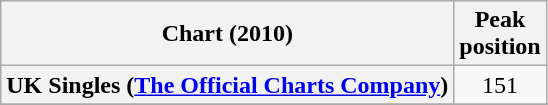<table class="wikitable plainrowheaders">
<tr>
<th scope="col">Chart (2010)</th>
<th scope="col">Peak<br>position</th>
</tr>
<tr>
<th scope="row">UK Singles (<a href='#'>The Official Charts Company</a>)</th>
<td align="center">151</td>
</tr>
<tr>
</tr>
</table>
